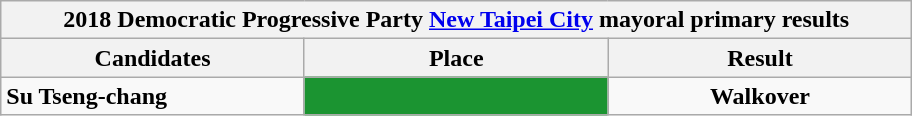<table class="wikitable collapsible">
<tr>
<th colspan="5" width=600>2018 Democratic Progressive Party <a href='#'>New Taipei City</a> mayoral primary results</th>
</tr>
<tr>
<th width=80>Candidates</th>
<th width=80>Place</th>
<th width=80>Result</th>
</tr>
<tr>
<td><strong>Su Tseng-chang</strong></td>
<td style="background: #1B9431; text-align:center"><strong></strong></td>
<td style="text-align:center"><strong>Walkover</strong></td>
</tr>
</table>
